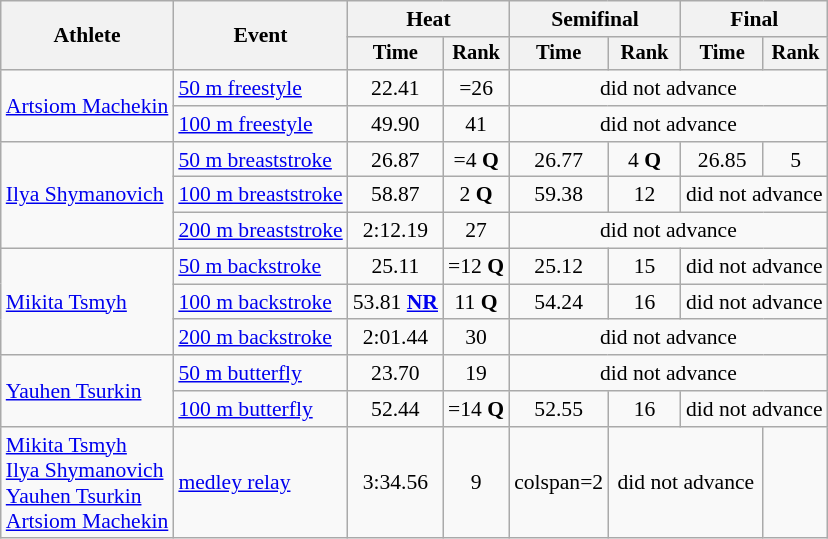<table class="wikitable" style="text-align:center; font-size:90%">
<tr>
<th rowspan="2">Athlete</th>
<th rowspan="2">Event</th>
<th colspan="2">Heat</th>
<th colspan="2">Semifinal</th>
<th colspan="2">Final</th>
</tr>
<tr style="font-size:95%">
<th>Time</th>
<th>Rank</th>
<th>Time</th>
<th>Rank</th>
<th>Time</th>
<th>Rank</th>
</tr>
<tr>
<td align=left rowspan=2><a href='#'>Artsiom Machekin</a></td>
<td align=left><a href='#'>50 m freestyle</a></td>
<td>22.41</td>
<td>=26</td>
<td colspan=4>did not advance</td>
</tr>
<tr>
<td align=left><a href='#'>100 m freestyle</a></td>
<td>49.90</td>
<td>41</td>
<td colspan=4>did not advance</td>
</tr>
<tr>
<td align=left rowspan=3><a href='#'>Ilya Shymanovich</a></td>
<td align=left><a href='#'>50 m breaststroke</a></td>
<td>26.87</td>
<td>=4 <strong>Q</strong></td>
<td>26.77</td>
<td>4 <strong>Q</strong></td>
<td>26.85</td>
<td>5</td>
</tr>
<tr>
<td align=left><a href='#'>100 m breaststroke</a></td>
<td>58.87</td>
<td>2 <strong>Q</strong></td>
<td>59.38</td>
<td>12</td>
<td colspan=2>did not advance</td>
</tr>
<tr>
<td align=left><a href='#'>200 m breaststroke</a></td>
<td>2:12.19</td>
<td>27</td>
<td colspan=4>did not advance</td>
</tr>
<tr>
<td align=left rowspan=3><a href='#'>Mikita Tsmyh</a></td>
<td align=left><a href='#'>50 m backstroke</a></td>
<td>25.11</td>
<td>=12 <strong>Q</strong></td>
<td>25.12</td>
<td>15</td>
<td colspan=2>did not advance</td>
</tr>
<tr>
<td align=left><a href='#'>100 m backstroke</a></td>
<td>53.81 <strong><a href='#'>NR</a></strong></td>
<td>11 <strong>Q</strong></td>
<td>54.24</td>
<td>16</td>
<td colspan=2>did not advance</td>
</tr>
<tr>
<td align=left><a href='#'>200 m backstroke</a></td>
<td>2:01.44</td>
<td>30</td>
<td colspan=4>did not advance</td>
</tr>
<tr>
<td align=left rowspan=2><a href='#'>Yauhen Tsurkin</a></td>
<td align=left><a href='#'>50 m butterfly</a></td>
<td>23.70</td>
<td>19</td>
<td colspan=4>did not advance</td>
</tr>
<tr>
<td align=left><a href='#'>100 m butterfly</a></td>
<td>52.44</td>
<td>=14 <strong>Q</strong></td>
<td>52.55</td>
<td>16</td>
<td colspan=2>did not advance</td>
</tr>
<tr>
<td align=left><a href='#'>Mikita Tsmyh</a><br><a href='#'>Ilya Shymanovich</a><br><a href='#'>Yauhen Tsurkin</a><br><a href='#'>Artsiom Machekin</a></td>
<td align=left><a href='#'> medley relay</a></td>
<td>3:34.56</td>
<td>9</td>
<td>colspan=2 </td>
<td colspan=2>did not advance</td>
</tr>
</table>
